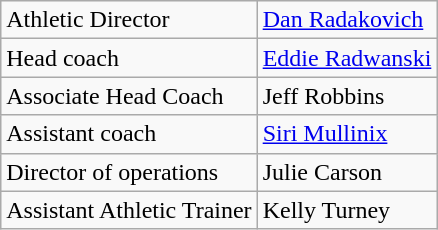<table class="wikitable">
<tr>
<td>Athletic Director</td>
<td> <a href='#'>Dan Radakovich</a></td>
</tr>
<tr>
<td>Head coach</td>
<td> <a href='#'>Eddie Radwanski</a></td>
</tr>
<tr>
<td>Associate Head Coach</td>
<td> Jeff Robbins</td>
</tr>
<tr>
<td>Assistant coach</td>
<td> <a href='#'>Siri Mullinix</a></td>
</tr>
<tr>
<td>Director of operations</td>
<td> Julie Carson</td>
</tr>
<tr>
<td>Assistant Athletic Trainer</td>
<td> Kelly Turney</td>
</tr>
</table>
